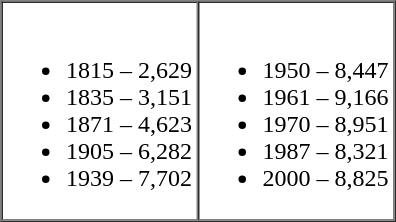<table border="1" cellpadding="2" cellspacing="0">
<tr>
<td valign="top" width="125"><br><ul><li>1815 –	2,629</li><li>1835 –	3,151</li><li>1871 –	4,623</li><li>1905 –	6,282</li><li>1939 –	7,702</li></ul></td>
<td valign="top" width="125"><br><ul><li>1950 –	8,447</li><li>1961 –	9,166</li><li>1970 –	8,951</li><li>1987 –	8,321</li><li>2000 –	8,825</li></ul></td>
</tr>
</table>
